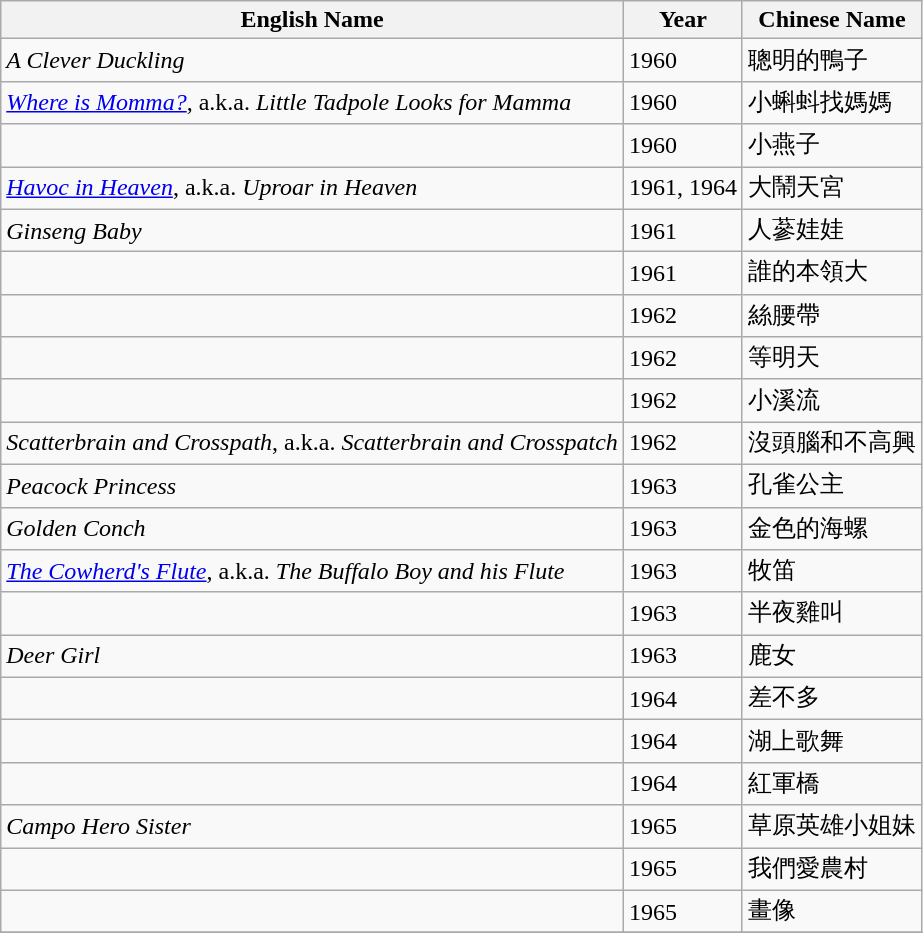<table class="wikitable sortable">
<tr>
<th>English Name</th>
<th>Year</th>
<th>Chinese Name</th>
</tr>
<tr>
<td><em>A Clever Duckling</em></td>
<td>1960</td>
<td>聰明的鴨子</td>
</tr>
<tr>
<td><em><a href='#'>Where is Momma?</a></em>, a.k.a. <em>Little Tadpole Looks for Mamma</em></td>
<td>1960</td>
<td>小蝌蚪找媽媽</td>
</tr>
<tr>
<td></td>
<td>1960</td>
<td>小燕子</td>
</tr>
<tr>
<td><em><a href='#'>Havoc in Heaven</a></em>, a.k.a. <em>Uproar in Heaven</em></td>
<td>1961, 1964</td>
<td>大鬧天宮</td>
</tr>
<tr>
<td><em>Ginseng Baby</em></td>
<td>1961</td>
<td>人蔘娃娃</td>
</tr>
<tr>
<td></td>
<td>1961</td>
<td>誰的本領大</td>
</tr>
<tr>
<td></td>
<td>1962</td>
<td>絲腰帶</td>
</tr>
<tr>
<td></td>
<td>1962</td>
<td>等明天</td>
</tr>
<tr>
<td></td>
<td>1962</td>
<td>小溪流</td>
</tr>
<tr>
<td><em>Scatterbrain and Crosspath</em>, a.k.a. <em>Scatterbrain and Crosspatch</em></td>
<td>1962</td>
<td>沒頭腦和不高興</td>
</tr>
<tr>
<td><em>Peacock Princess</em></td>
<td>1963</td>
<td>孔雀公主</td>
</tr>
<tr>
<td><em>Golden Conch</em></td>
<td>1963</td>
<td>金色的海螺</td>
</tr>
<tr>
<td><em><a href='#'>The Cowherd's Flute</a></em>, a.k.a. <em>The Buffalo Boy and his Flute</em></td>
<td>1963</td>
<td>牧笛</td>
</tr>
<tr>
<td></td>
<td>1963</td>
<td>半夜雞叫</td>
</tr>
<tr>
<td><em>Deer Girl</em></td>
<td>1963</td>
<td>鹿女</td>
</tr>
<tr>
<td></td>
<td>1964</td>
<td>差不多</td>
</tr>
<tr>
<td></td>
<td>1964</td>
<td>湖上歌舞</td>
</tr>
<tr>
<td></td>
<td>1964</td>
<td>紅軍橋</td>
</tr>
<tr>
<td><em>Campo Hero Sister</em></td>
<td>1965</td>
<td>草原英雄小姐妹</td>
</tr>
<tr>
<td></td>
<td>1965</td>
<td>我們愛農村</td>
</tr>
<tr>
<td></td>
<td>1965</td>
<td>畫像</td>
</tr>
<tr>
</tr>
</table>
